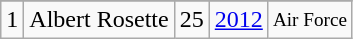<table class="wikitable">
<tr>
</tr>
<tr>
<td>1</td>
<td>Albert Rosette</td>
<td>25</td>
<td><a href='#'>2012</a></td>
<td style="font-size:80%;">Air Force</td>
</tr>
</table>
